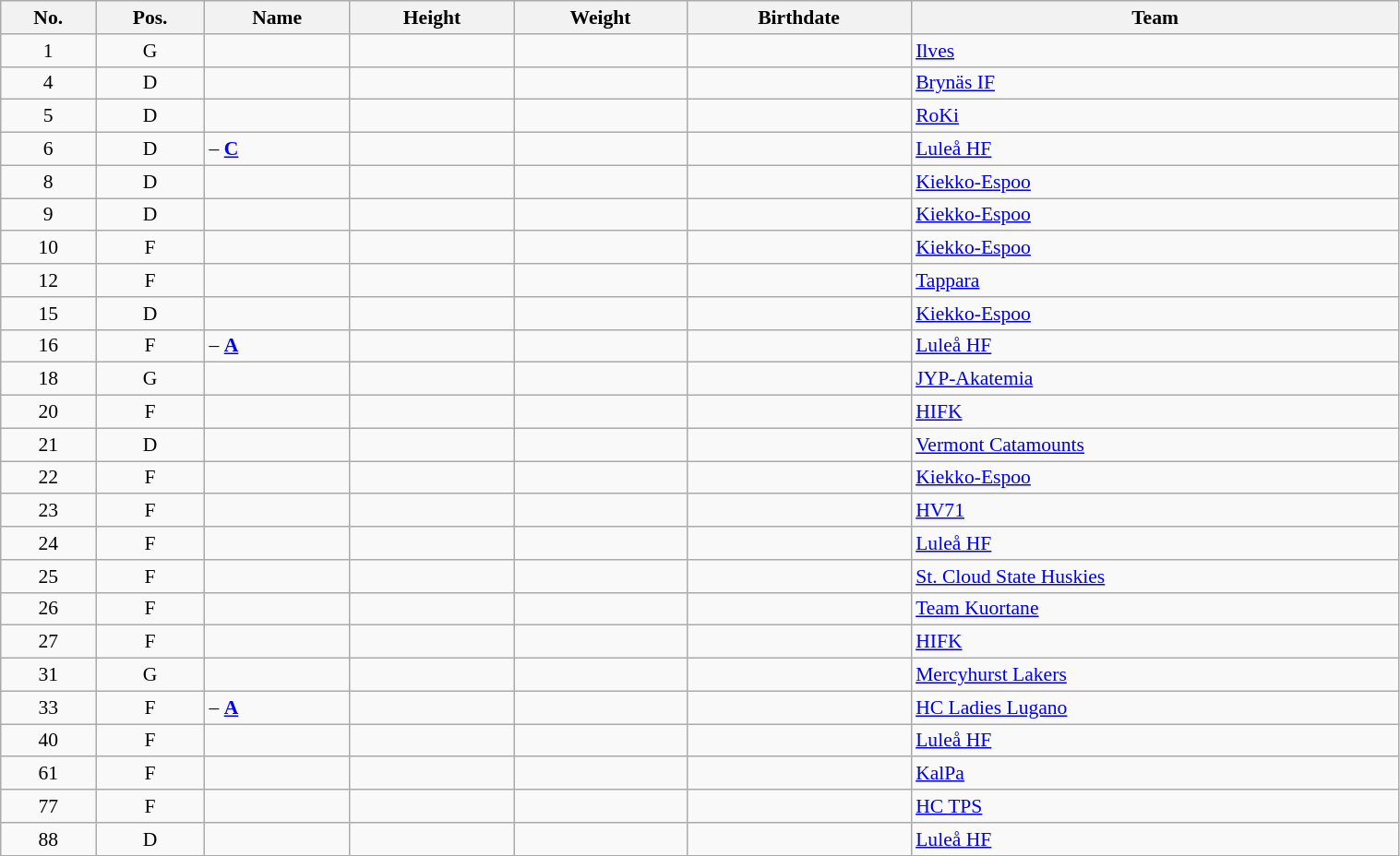<table class="wikitable sortable" width="80%" style="font-size: 90%; text-align: center;">
<tr>
<th>No.</th>
<th>Pos.</th>
<th>Name</th>
<th>Height</th>
<th>Weight</th>
<th>Birthdate</th>
<th>Team</th>
</tr>
<tr>
<td>1</td>
<td>G</td>
<td align=left></td>
<td></td>
<td></td>
<td></td>
<td style="text-align:left;"> <a href='#'>Ilves</a></td>
</tr>
<tr>
<td>4</td>
<td>D</td>
<td align=left></td>
<td></td>
<td></td>
<td></td>
<td style="text-align:left;"> <a href='#'>Brynäs IF</a></td>
</tr>
<tr>
<td>5</td>
<td>D</td>
<td align=left></td>
<td></td>
<td></td>
<td></td>
<td style="text-align:left;"> <a href='#'>RoKi</a></td>
</tr>
<tr>
<td>6</td>
<td>D</td>
<td align=left> – <strong><a href='#'>C</a></strong></td>
<td></td>
<td></td>
<td></td>
<td style="text-align:left;"> <a href='#'>Luleå HF</a></td>
</tr>
<tr>
<td>8</td>
<td>D</td>
<td align=left></td>
<td></td>
<td></td>
<td></td>
<td style="text-align:left;"> <a href='#'>Kiekko-Espoo</a></td>
</tr>
<tr>
<td>9</td>
<td>D</td>
<td align=left></td>
<td></td>
<td></td>
<td></td>
<td style="text-align:left;"> <a href='#'>Kiekko-Espoo</a></td>
</tr>
<tr>
<td>10</td>
<td>F</td>
<td align=left></td>
<td></td>
<td></td>
<td></td>
<td style="text-align:left;"> <a href='#'>Kiekko-Espoo</a></td>
</tr>
<tr>
<td>12</td>
<td>F</td>
<td align=left></td>
<td></td>
<td></td>
<td></td>
<td style="text-align:left;"> <a href='#'>Tappara</a></td>
</tr>
<tr>
<td>15</td>
<td>D</td>
<td align=left></td>
<td></td>
<td></td>
<td></td>
<td style="text-align:left;"> <a href='#'>Kiekko-Espoo</a></td>
</tr>
<tr>
<td>16</td>
<td>F</td>
<td align=left> – <strong><a href='#'>A</a></strong></td>
<td></td>
<td></td>
<td></td>
<td style="text-align:left;"> <a href='#'>Luleå HF</a></td>
</tr>
<tr>
<td>18</td>
<td>G</td>
<td align=left></td>
<td></td>
<td></td>
<td></td>
<td style="text-align:left;"> <a href='#'>JYP-Akatemia</a></td>
</tr>
<tr>
<td>20</td>
<td>F</td>
<td align=left></td>
<td></td>
<td></td>
<td></td>
<td style="text-align:left;"> <a href='#'>HIFK</a></td>
</tr>
<tr>
<td>21</td>
<td>D</td>
<td align=left></td>
<td></td>
<td></td>
<td></td>
<td style="text-align:left;"> <a href='#'>Vermont Catamounts</a></td>
</tr>
<tr>
<td>22</td>
<td>F</td>
<td align=left></td>
<td></td>
<td></td>
<td></td>
<td style="text-align:left;"> <a href='#'>Kiekko-Espoo</a></td>
</tr>
<tr>
<td>23</td>
<td>F</td>
<td align=left></td>
<td></td>
<td></td>
<td></td>
<td style="text-align:left;"> <a href='#'>HV71</a></td>
</tr>
<tr>
<td>24</td>
<td>F</td>
<td align=left></td>
<td></td>
<td></td>
<td></td>
<td style="text-align:left;"> <a href='#'>Luleå HF</a></td>
</tr>
<tr>
<td>25</td>
<td>F</td>
<td align=left></td>
<td></td>
<td></td>
<td></td>
<td style="text-align:left;"> <a href='#'>St. Cloud State Huskies</a></td>
</tr>
<tr>
<td>26</td>
<td>F</td>
<td align=left></td>
<td></td>
<td></td>
<td></td>
<td style="text-align:left;"> <a href='#'>Team Kuortane</a></td>
</tr>
<tr>
<td>27</td>
<td>F</td>
<td align=left></td>
<td></td>
<td></td>
<td></td>
<td style="text-align:left;"> <a href='#'>HIFK</a></td>
</tr>
<tr>
<td>31</td>
<td>G</td>
<td align=left></td>
<td></td>
<td></td>
<td></td>
<td style="text-align:left;"> <a href='#'>Mercyhurst Lakers</a></td>
</tr>
<tr>
<td>33</td>
<td>F</td>
<td align=left> – <strong><a href='#'>A</a></strong></td>
<td></td>
<td></td>
<td></td>
<td style="text-align:left;"> <a href='#'>HC Ladies Lugano</a></td>
</tr>
<tr>
<td>40</td>
<td>F</td>
<td align=left></td>
<td></td>
<td></td>
<td></td>
<td style="text-align:left;"> <a href='#'>Luleå HF</a></td>
</tr>
<tr>
<td>61</td>
<td>F</td>
<td align=left></td>
<td></td>
<td></td>
<td></td>
<td style="text-align:left;"> <a href='#'>KalPa</a></td>
</tr>
<tr>
<td>77</td>
<td>F</td>
<td align=left></td>
<td></td>
<td></td>
<td></td>
<td style="text-align:left;"> <a href='#'>HC TPS</a></td>
</tr>
<tr>
<td>88</td>
<td>D</td>
<td align=left></td>
<td></td>
<td></td>
<td></td>
<td style="text-align:left;"> <a href='#'>Luleå HF</a></td>
</tr>
</table>
